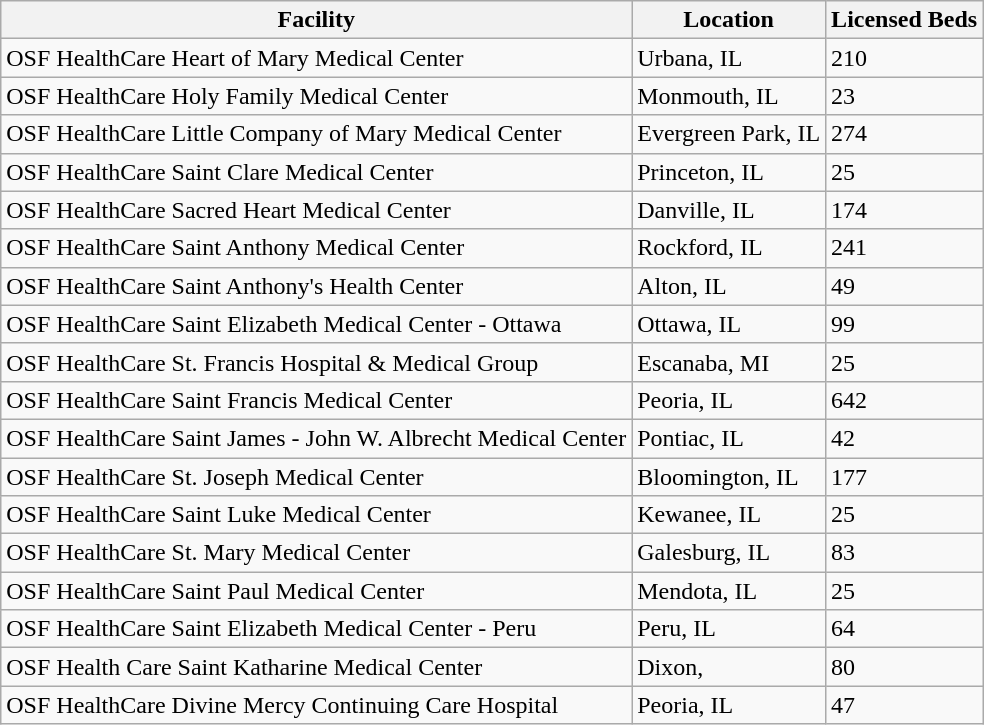<table class="wikitable">
<tr>
<th>Facility</th>
<th>Location</th>
<th>Licensed Beds</th>
</tr>
<tr>
<td>OSF HealthCare Heart of Mary Medical Center</td>
<td>Urbana, IL</td>
<td>210</td>
</tr>
<tr>
<td>OSF HealthCare Holy Family Medical Center</td>
<td>Monmouth, IL</td>
<td>23</td>
</tr>
<tr>
<td>OSF HealthCare Little Company of Mary Medical Center</td>
<td>Evergreen Park, IL</td>
<td>274</td>
</tr>
<tr>
<td>OSF HealthCare Saint Clare Medical Center</td>
<td>Princeton, IL</td>
<td>25</td>
</tr>
<tr>
<td>OSF HealthCare Sacred Heart Medical Center</td>
<td>Danville, IL</td>
<td>174</td>
</tr>
<tr>
<td>OSF HealthCare Saint Anthony Medical Center</td>
<td>Rockford, IL</td>
<td>241</td>
</tr>
<tr>
<td>OSF HealthCare Saint Anthony's Health Center</td>
<td>Alton, IL</td>
<td>49</td>
</tr>
<tr>
<td>OSF HealthCare Saint Elizabeth Medical Center - Ottawa</td>
<td>Ottawa, IL</td>
<td>99</td>
</tr>
<tr>
<td>OSF HealthCare St. Francis Hospital & Medical Group</td>
<td>Escanaba, MI</td>
<td>25</td>
</tr>
<tr>
<td>OSF HealthCare Saint Francis Medical Center</td>
<td>Peoria, IL</td>
<td>642</td>
</tr>
<tr>
<td>OSF HealthCare Saint James - John W. Albrecht Medical Center</td>
<td>Pontiac, IL</td>
<td>42</td>
</tr>
<tr>
<td>OSF HealthCare St. Joseph Medical Center</td>
<td>Bloomington, IL</td>
<td>177</td>
</tr>
<tr>
<td>OSF HealthCare Saint Luke Medical Center</td>
<td>Kewanee, IL</td>
<td>25</td>
</tr>
<tr>
<td>OSF HealthCare St. Mary Medical Center</td>
<td>Galesburg, IL</td>
<td>83</td>
</tr>
<tr>
<td>OSF HealthCare Saint Paul Medical Center</td>
<td>Mendota, IL</td>
<td>25</td>
</tr>
<tr>
<td>OSF HealthCare Saint Elizabeth Medical Center - Peru</td>
<td>Peru, IL</td>
<td>64</td>
</tr>
<tr>
<td>OSF Health Care Saint Katharine Medical Center</td>
<td>Dixon,</td>
<td>80</td>
</tr>
<tr>
<td>OSF HealthCare Divine Mercy Continuing Care Hospital</td>
<td>Peoria, IL</td>
<td>47</td>
</tr>
</table>
